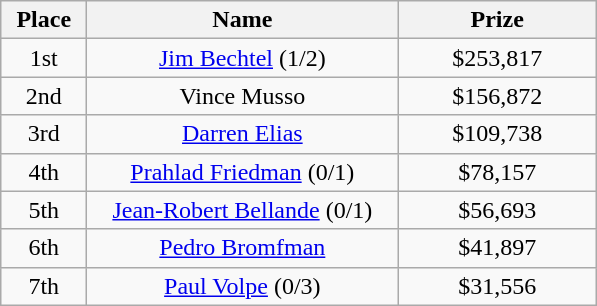<table class="wikitable">
<tr>
<th width="50">Place</th>
<th width="200">Name</th>
<th width="125">Prize</th>
</tr>
<tr>
<td align = "center">1st</td>
<td align = "center"><a href='#'>Jim Bechtel</a> (1/2)</td>
<td align = "center">$253,817</td>
</tr>
<tr>
<td align = "center">2nd</td>
<td align = "center">Vince Musso</td>
<td align = "center">$156,872</td>
</tr>
<tr>
<td align = "center">3rd</td>
<td align = "center"><a href='#'>Darren Elias</a></td>
<td align = "center">$109,738</td>
</tr>
<tr>
<td align = "center">4th</td>
<td align = "center"><a href='#'>Prahlad Friedman</a> (0/1)</td>
<td align = "center">$78,157</td>
</tr>
<tr>
<td align = "center">5th</td>
<td align = "center"><a href='#'>Jean-Robert Bellande</a> (0/1)</td>
<td align = "center">$56,693</td>
</tr>
<tr>
<td align = "center">6th</td>
<td align = "center"><a href='#'>Pedro Bromfman</a></td>
<td align = "center">$41,897</td>
</tr>
<tr>
<td align = "center">7th</td>
<td align = "center"><a href='#'>Paul Volpe</a> (0/3)</td>
<td align = "center">$31,556</td>
</tr>
</table>
